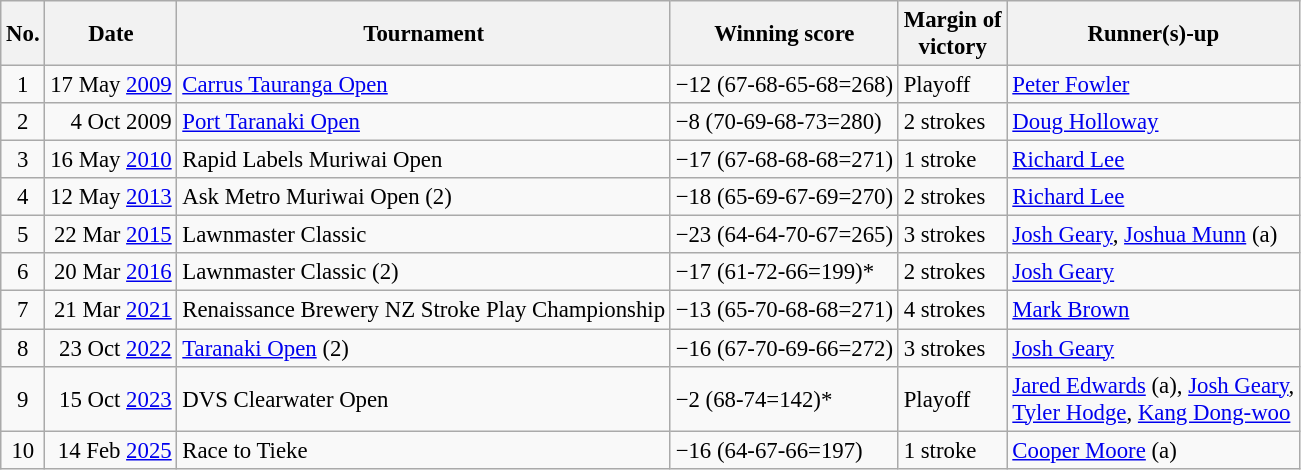<table class="wikitable" style="font-size:95%;">
<tr>
<th>No.</th>
<th>Date</th>
<th>Tournament</th>
<th>Winning score</th>
<th>Margin of<br>victory</th>
<th>Runner(s)-up</th>
</tr>
<tr>
<td align=center>1</td>
<td align=right>17 May <a href='#'>2009</a></td>
<td><a href='#'>Carrus Tauranga Open</a></td>
<td>−12 (67-68-65-68=268)</td>
<td>Playoff</td>
<td> <a href='#'>Peter Fowler</a></td>
</tr>
<tr>
<td align=center>2</td>
<td align=right>4 Oct 2009</td>
<td><a href='#'>Port Taranaki Open</a></td>
<td>−8 (70-69-68-73=280)</td>
<td>2 strokes</td>
<td> <a href='#'>Doug Holloway</a></td>
</tr>
<tr>
<td align=center>3</td>
<td align=right>16 May <a href='#'>2010</a></td>
<td>Rapid Labels Muriwai Open</td>
<td>−17 (67-68-68-68=271)</td>
<td>1 stroke</td>
<td> <a href='#'>Richard Lee</a></td>
</tr>
<tr>
<td align=center>4</td>
<td align=right>12 May <a href='#'>2013</a></td>
<td>Ask Metro Muriwai Open (2)</td>
<td>−18 (65-69-67-69=270)</td>
<td>2 strokes</td>
<td> <a href='#'>Richard Lee</a></td>
</tr>
<tr>
<td align=center>5</td>
<td align=right>22 Mar <a href='#'>2015</a></td>
<td>Lawnmaster Classic</td>
<td>−23 (64-64-70-67=265)</td>
<td>3 strokes</td>
<td> <a href='#'>Josh Geary</a>,  <a href='#'>Joshua Munn</a> (a)</td>
</tr>
<tr>
<td align=center>6</td>
<td align=right>20 Mar <a href='#'>2016</a></td>
<td>Lawnmaster Classic (2)</td>
<td>−17 (61-72-66=199)*</td>
<td>2 strokes</td>
<td> <a href='#'>Josh Geary</a></td>
</tr>
<tr>
<td align=center>7</td>
<td align=right>21 Mar <a href='#'>2021</a></td>
<td>Renaissance Brewery NZ Stroke Play Championship</td>
<td>−13 (65-70-68-68=271)</td>
<td>4 strokes</td>
<td> <a href='#'>Mark Brown</a></td>
</tr>
<tr>
<td align=center>8</td>
<td align=right>23 Oct <a href='#'>2022</a></td>
<td><a href='#'>Taranaki Open</a> (2)</td>
<td>−16 (67-70-69-66=272)</td>
<td>3 strokes</td>
<td> <a href='#'>Josh Geary</a></td>
</tr>
<tr>
<td align=center>9</td>
<td align=right>15 Oct <a href='#'>2023</a></td>
<td>DVS Clearwater Open</td>
<td>−2 (68-74=142)*</td>
<td>Playoff</td>
<td> <a href='#'>Jared Edwards</a> (a),  <a href='#'>Josh Geary</a>,<br> <a href='#'>Tyler Hodge</a>,  <a href='#'>Kang Dong-woo</a></td>
</tr>
<tr>
<td align=center>10</td>
<td align=right>14 Feb <a href='#'>2025</a></td>
<td>Race to Tieke</td>
<td>−16 (64-67-66=197)</td>
<td>1 stroke</td>
<td> <a href='#'>Cooper Moore</a> (a)</td>
</tr>
</table>
